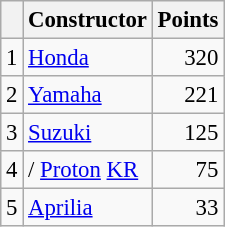<table class="wikitable" style="font-size: 95%;">
<tr>
<th></th>
<th>Constructor</th>
<th>Points</th>
</tr>
<tr>
<td align=center>1</td>
<td> <a href='#'>Honda</a></td>
<td align=right>320</td>
</tr>
<tr>
<td align=center>2</td>
<td> <a href='#'>Yamaha</a></td>
<td align=right>221</td>
</tr>
<tr>
<td align=center>3</td>
<td> <a href='#'>Suzuki</a></td>
<td align=right>125</td>
</tr>
<tr>
<td align=center>4</td>
<td>/ <a href='#'>Proton</a> <a href='#'>KR</a></td>
<td align=right>75</td>
</tr>
<tr>
<td align=center>5</td>
<td> <a href='#'>Aprilia</a></td>
<td align=right>33</td>
</tr>
</table>
